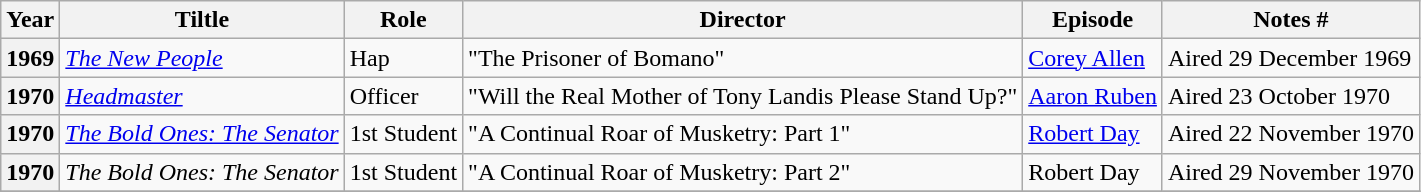<table class="wikitable plainrowheaders sortable">
<tr>
<th scope="col" class="unsortable">Year</th>
<th scope="col">Tiltle</th>
<th scope="col">Role</th>
<th scope="col">Director</th>
<th scope="col">Episode</th>
<th scope="col" class="unsortable">Notes #</th>
</tr>
<tr>
<th scope="row">1969</th>
<td><em><a href='#'>The New People</a></em></td>
<td>Hap</td>
<td>"The Prisoner of Bomano"</td>
<td><a href='#'>Corey Allen</a></td>
<td>Aired 29 December 1969</td>
</tr>
<tr>
<th scope="row">1970</th>
<td><em><a href='#'>Headmaster</a></em></td>
<td>Officer</td>
<td>"Will the Real Mother of Tony Landis Please Stand Up?"</td>
<td><a href='#'>Aaron Ruben</a></td>
<td>Aired 23 October 1970</td>
</tr>
<tr>
<th scope="row">1970</th>
<td><em><a href='#'>The Bold Ones: The Senator</a></em></td>
<td>1st Student</td>
<td>"A Continual Roar of Musketry: Part 1"</td>
<td><a href='#'>Robert Day</a></td>
<td>Aired 22 November 1970</td>
</tr>
<tr>
<th scope="row">1970</th>
<td><em>The Bold Ones: The Senator</em></td>
<td>1st Student</td>
<td>"A Continual Roar of Musketry: Part 2"</td>
<td>Robert Day</td>
<td>Aired 29 November 1970</td>
</tr>
<tr>
</tr>
</table>
